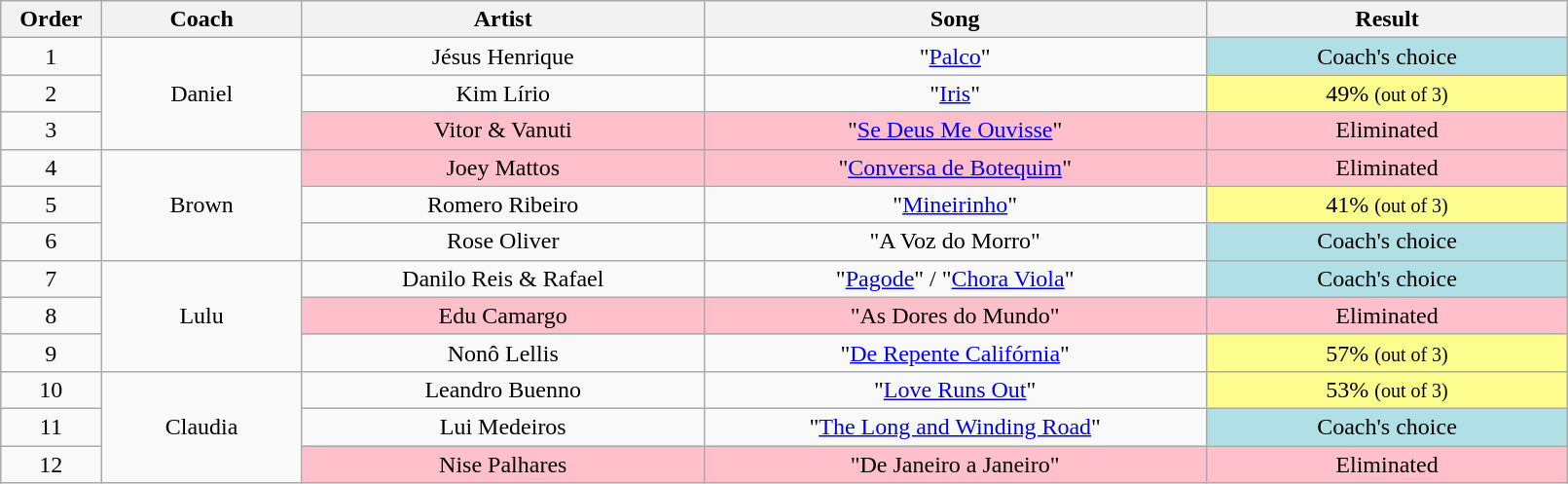<table class="wikitable" style="text-align:center; width:85%;">
<tr>
<th scope="col" width="05%">Order</th>
<th scope="col" width="10%">Coach</th>
<th scope="col" width="20%">Artist</th>
<th scope="col" width="25%">Song</th>
<th scope="col" width="18%">Result</th>
</tr>
<tr>
<td>1</td>
<td rowspan=3>Daniel</td>
<td>Jésus Henrique</td>
<td>"<a href='#'>Palco</a>"</td>
<td bgcolor="B0E0E6">Coach's choice</td>
</tr>
<tr>
<td>2</td>
<td>Kim Lírio</td>
<td>"<a href='#'>Iris</a>"</td>
<td bgcolor="FDFC8F">49% <small>(out of 3)</small></td>
</tr>
<tr>
<td>3</td>
<td bgcolor="FFC0CB">Vitor & Vanuti</td>
<td bgcolor="FFC0CB">"<a href='#'>Se Deus Me Ouvisse</a>"</td>
<td bgcolor="FFC0CB">Eliminated</td>
</tr>
<tr>
<td>4</td>
<td rowspan=3>Brown</td>
<td bgcolor="FFC0CB">Joey Mattos</td>
<td bgcolor="FFC0CB">"<a href='#'>Conversa de Botequim</a>"</td>
<td bgcolor="FFC0CB">Eliminated</td>
</tr>
<tr>
<td>5</td>
<td>Romero Ribeiro</td>
<td>"<a href='#'>Mineirinho</a>"</td>
<td bgcolor="FDFC8F">41% <small>(out of 3)</small></td>
</tr>
<tr>
<td>6</td>
<td>Rose Oliver</td>
<td>"A Voz do Morro"</td>
<td bgcolor="B0E0E6">Coach's choice</td>
</tr>
<tr>
<td>7</td>
<td rowspan=3>Lulu</td>
<td>Danilo Reis & Rafael</td>
<td>"<a href='#'>Pagode</a>" / "<a href='#'>Chora Viola</a>"</td>
<td bgcolor="B0E0E6">Coach's choice</td>
</tr>
<tr>
<td>8</td>
<td bgcolor="FFC0CB">Edu Camargo</td>
<td bgcolor="FFC0CB">"As Dores do Mundo"</td>
<td bgcolor="FFC0CB">Eliminated</td>
</tr>
<tr>
<td>9</td>
<td>Nonô Lellis</td>
<td>"<a href='#'>De Repente Califórnia</a>"</td>
<td bgcolor="FDFC8F">57% <small>(out of 3)</small></td>
</tr>
<tr>
<td>10</td>
<td rowspan=3>Claudia</td>
<td>Leandro Buenno</td>
<td>"<a href='#'>Love Runs Out</a>"</td>
<td bgcolor="FDFC8F">53% <small>(out of 3)</small></td>
</tr>
<tr>
<td>11</td>
<td>Lui Medeiros</td>
<td>"<a href='#'>The Long and Winding Road</a>"</td>
<td bgcolor="B0E0E6">Coach's choice</td>
</tr>
<tr>
<td>12</td>
<td bgcolor="FFC0CB">Nise Palhares</td>
<td bgcolor="FFC0CB">"De Janeiro a Janeiro"</td>
<td bgcolor="FFC0CB">Eliminated</td>
</tr>
</table>
